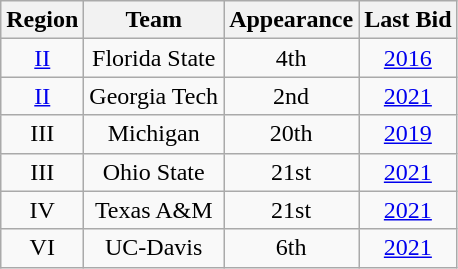<table class="wikitable sortable" style="text-align:center">
<tr>
<th>Region</th>
<th>Team</th>
<th>Appearance</th>
<th>Last Bid</th>
</tr>
<tr>
<td><a href='#'>II</a></td>
<td>Florida State</td>
<td>4th</td>
<td><a href='#'>2016</a></td>
</tr>
<tr>
<td><a href='#'>II</a></td>
<td>Georgia Tech</td>
<td>2nd</td>
<td><a href='#'>2021</a></td>
</tr>
<tr>
<td>III</td>
<td>Michigan</td>
<td>20th</td>
<td><a href='#'>2019</a></td>
</tr>
<tr>
<td>III</td>
<td>Ohio State</td>
<td>21st</td>
<td><a href='#'>2021</a></td>
</tr>
<tr>
<td>IV</td>
<td>Texas A&M</td>
<td>21st</td>
<td><a href='#'>2021</a></td>
</tr>
<tr>
<td>VI</td>
<td>UC-Davis</td>
<td>6th</td>
<td><a href='#'>2021</a></td>
</tr>
</table>
